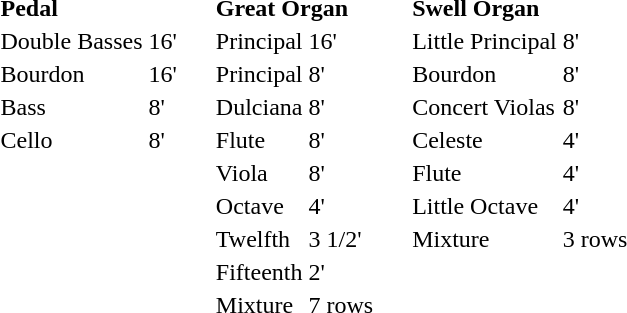<table border="0" cellspacing="0" cellpadding="10" style="border-collapse:collapse;">
<tr>
<td style="vertical-align:top"><br><table border="0">
<tr>
<td colspan=2><strong>Pedal</strong></td>
</tr>
<tr>
<td>Double Basses</td>
<td>16'</td>
</tr>
<tr>
<td>Bourdon</td>
<td>16'</td>
</tr>
<tr>
<td>Bass</td>
<td>8'</td>
</tr>
<tr>
<td>Cello</td>
<td>8'</td>
</tr>
</table>
</td>
<td style="vertical-align:top"><br><table border="0">
<tr>
<td colspan=2><strong>Great Organ</strong></td>
</tr>
<tr>
<td>Principal</td>
<td>16'</td>
</tr>
<tr>
<td>Principal</td>
<td>8'</td>
</tr>
<tr>
<td>Dulciana</td>
<td>8'</td>
</tr>
<tr>
<td>Flute</td>
<td>8'</td>
</tr>
<tr>
<td>Viola</td>
<td>8'</td>
</tr>
<tr>
<td>Octave</td>
<td>4'</td>
</tr>
<tr>
<td>Twelfth</td>
<td>3 1/2'</td>
</tr>
<tr>
<td>Fifteenth</td>
<td>2'</td>
</tr>
<tr>
<td>Mixture</td>
<td>7 rows</td>
</tr>
</table>
</td>
<td style="vertical-align:top"><br><table border="0">
<tr>
<td colspan=2><strong>Swell Organ</strong></td>
</tr>
<tr>
<td>Little Principal</td>
<td>8'</td>
</tr>
<tr>
<td>Bourdon</td>
<td>8'</td>
</tr>
<tr>
<td>Concert Violas</td>
<td>8'</td>
</tr>
<tr>
<td>Celeste</td>
<td>4'</td>
</tr>
<tr>
<td>Flute</td>
<td>4'</td>
</tr>
<tr>
<td>Little Octave</td>
<td>4'</td>
</tr>
<tr>
<td>Mixture</td>
<td>3 rows</td>
</tr>
</table>
</td>
</tr>
</table>
